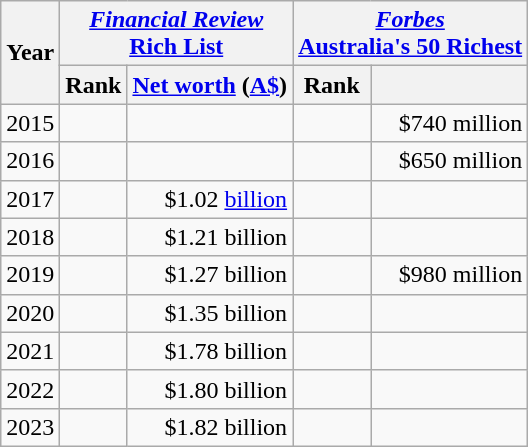<table class="wikitable">
<tr>
<th rowspan=2>Year</th>
<th colspan=2><em><a href='#'>Financial Review</a></em><br><a href='#'>Rich List</a></th>
<th colspan=2><em><a href='#'>Forbes</a></em><br><a href='#'>Australia's 50 Richest</a></th>
</tr>
<tr>
<th>Rank</th>
<th><a href='#'>Net worth</a> (<a href='#'>A$</a>)</th>
<th>Rank</th>
<th></th>
</tr>
<tr>
<td>2015</td>
<td align="center"></td>
<td align="right"></td>
<td align="center"></td>
<td align="right">$740 million </td>
</tr>
<tr>
<td>2016</td>
<td align="center"></td>
<td align="right"></td>
<td align="center"></td>
<td align="right">$650 million </td>
</tr>
<tr>
<td>2017</td>
<td align="center"></td>
<td align="right">$1.02 <a href='#'>billion</a></td>
<td align="center"></td>
<td align="right"></td>
</tr>
<tr>
<td>2018</td>
<td align="center"></td>
<td align="right">$1.21 billion </td>
<td align="center"></td>
<td align="right"></td>
</tr>
<tr>
<td>2019</td>
<td align="center"></td>
<td align="right">$1.27 billion </td>
<td align="center"></td>
<td align="right">$980 million </td>
</tr>
<tr>
<td>2020</td>
<td align="center"></td>
<td align="right">$1.35 billion </td>
<td align="center"></td>
<td align="right"></td>
</tr>
<tr>
<td>2021</td>
<td align="center"></td>
<td align="right">$1.78 billion </td>
<td align="center"></td>
<td align="right"></td>
</tr>
<tr>
<td>2022</td>
<td align="center"></td>
<td align="right">$1.80 billion </td>
<td align="center"></td>
<td align="right"></td>
</tr>
<tr>
<td>2023</td>
<td align="center"></td>
<td align="right">$1.82 billion </td>
<td align="center"></td>
<td align="right"></td>
</tr>
</table>
